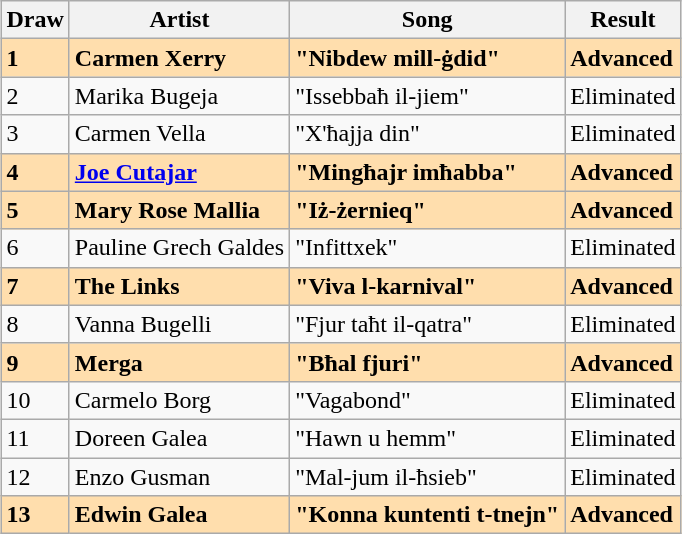<table class="sortable wikitable" style="margin: 1em auto 1em auto; text-align:left">
<tr>
<th>Draw</th>
<th>Artist</th>
<th>Song</th>
<th>Result</th>
</tr>
<tr style="font-weight:bold; background:navajowhite;">
<td>1</td>
<td>Carmen Xerry</td>
<td>"Nibdew mill-ġdid"</td>
<td>Advanced</td>
</tr>
<tr>
<td>2</td>
<td>Marika Bugeja</td>
<td>"Issebbaħ il-jiem"</td>
<td>Eliminated</td>
</tr>
<tr>
<td>3</td>
<td>Carmen Vella</td>
<td>"X'ħajja din"</td>
<td>Eliminated</td>
</tr>
<tr style="font-weight:bold; background:navajowhite;">
<td>4</td>
<td><a href='#'>Joe Cutajar</a></td>
<td>"Mingħajr imħabba"</td>
<td>Advanced</td>
</tr>
<tr style="font-weight:bold; background:navajowhite;">
<td>5</td>
<td>Mary Rose Mallia</td>
<td>"Iż-żernieq"</td>
<td>Advanced</td>
</tr>
<tr>
<td>6</td>
<td>Pauline Grech Galdes</td>
<td>"Infittxek"</td>
<td>Eliminated</td>
</tr>
<tr style="font-weight:bold; background:navajowhite;">
<td>7</td>
<td>The Links</td>
<td>"Viva l-karnival"</td>
<td>Advanced</td>
</tr>
<tr>
<td>8</td>
<td>Vanna Bugelli</td>
<td>"Fjur taħt il-qatra"</td>
<td>Eliminated</td>
</tr>
<tr style="font-weight:bold; background:navajowhite;">
<td>9</td>
<td>Merga</td>
<td>"Bħal fjuri"</td>
<td>Advanced</td>
</tr>
<tr>
<td>10</td>
<td>Carmelo Borg</td>
<td>"Vagabond"</td>
<td>Eliminated</td>
</tr>
<tr>
<td>11</td>
<td>Doreen Galea</td>
<td>"Hawn u hemm"</td>
<td>Eliminated</td>
</tr>
<tr>
<td>12</td>
<td>Enzo Gusman</td>
<td>"Mal-jum il-ħsieb"</td>
<td>Eliminated</td>
</tr>
<tr style="font-weight:bold; background:navajowhite;">
<td>13</td>
<td>Edwin Galea</td>
<td>"Konna kuntenti t-tnejn"</td>
<td>Advanced</td>
</tr>
</table>
